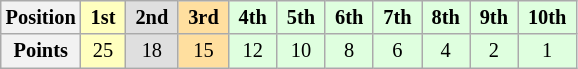<table class="wikitable" style="font-size:85%; text-align:center">
<tr>
<th>Position</th>
<td style="background:#ffffbf"> <strong>1st</strong> </td>
<td style="background:#dfdfdf"> <strong>2nd</strong> </td>
<td style="background:#ffdf9f"> <strong>3rd</strong> </td>
<td style="background:#dfffdf"> <strong>4th</strong> </td>
<td style="background:#dfffdf"> <strong>5th</strong> </td>
<td style="background:#dfffdf"> <strong>6th</strong> </td>
<td style="background:#dfffdf"> <strong>7th</strong> </td>
<td style="background:#dfffdf"> <strong>8th</strong> </td>
<td style="background:#dfffdf"> <strong>9th</strong> </td>
<td style="background:#dfffdf"> <strong>10th</strong> </td>
</tr>
<tr>
<th>Points</th>
<td style="background:#ffffbf">25</td>
<td style="background:#dfdfdf">18</td>
<td style="background:#ffdf9f">15</td>
<td style="background:#dfffdf">12</td>
<td style="background:#dfffdf">10</td>
<td style="background:#dfffdf">8</td>
<td style="background:#dfffdf">6</td>
<td style="background:#dfffdf">4</td>
<td style="background:#dfffdf">2</td>
<td style="background:#dfffdf">1</td>
</tr>
</table>
